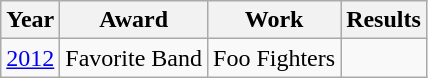<table class="wikitable">
<tr>
<th>Year</th>
<th>Award</th>
<th>Work</th>
<th>Results</th>
</tr>
<tr>
<td rowspan="1"><a href='#'>2012</a></td>
<td>Favorite Band</td>
<td>Foo Fighters</td>
<td></td>
</tr>
</table>
